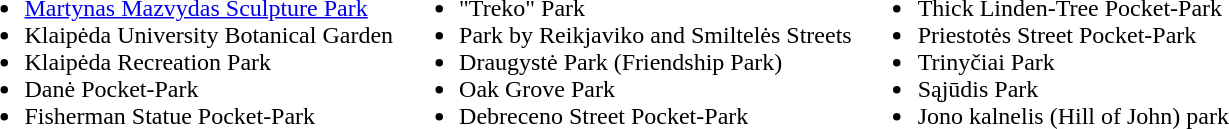<table>
<tr>
<td valign="top"><br><ul><li><a href='#'>Martynas Mazvydas Sculpture Park</a></li><li>Klaipėda University Botanical Garden</li><li>Klaipėda Recreation Park</li><li>Danė Pocket-Park</li><li>Fisherman Statue Pocket-Park</li></ul></td>
<td valign="top"><br><ul><li>"Treko" Park</li><li>Park by Reikjaviko and Smiltelės Streets</li><li>Draugystė Park (Friendship Park)</li><li>Oak Grove Park</li><li>Debreceno Street Pocket-Park</li></ul></td>
<td valign="top"><br><ul><li>Thick Linden-Tree Pocket-Park</li><li>Priestotės Street Pocket-Park</li><li>Trinyčiai Park</li><li>Sąjūdis Park</li><li>Jono kalnelis (Hill of John) park</li></ul></td>
</tr>
</table>
